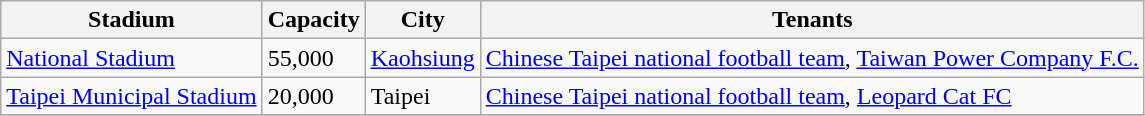<table class="wikitable sortable">
<tr>
<th>Stadium</th>
<th>Capacity</th>
<th>City</th>
<th>Tenants</th>
</tr>
<tr>
<td><a href='#'>National Stadium</a></td>
<td>55,000</td>
<td><a href='#'>Kaohsiung</a></td>
<td><a href='#'>Chinese Taipei national football team</a>, <a href='#'>Taiwan Power Company F.C.</a></td>
</tr>
<tr>
<td><a href='#'>Taipei Municipal Stadium</a></td>
<td>20,000</td>
<td>Taipei</td>
<td><a href='#'>Chinese Taipei national football team</a>, <a href='#'>Leopard Cat FC</a></td>
</tr>
<tr>
</tr>
</table>
